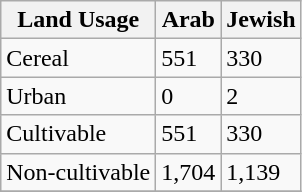<table class="wikitable">
<tr>
<th>Land Usage</th>
<th>Arab</th>
<th>Jewish</th>
</tr>
<tr>
<td>Cereal</td>
<td>551</td>
<td>330</td>
</tr>
<tr>
<td>Urban</td>
<td>0</td>
<td>2</td>
</tr>
<tr>
<td>Cultivable</td>
<td>551</td>
<td>330</td>
</tr>
<tr>
<td>Non-cultivable</td>
<td>1,704</td>
<td>1,139</td>
</tr>
<tr>
</tr>
</table>
